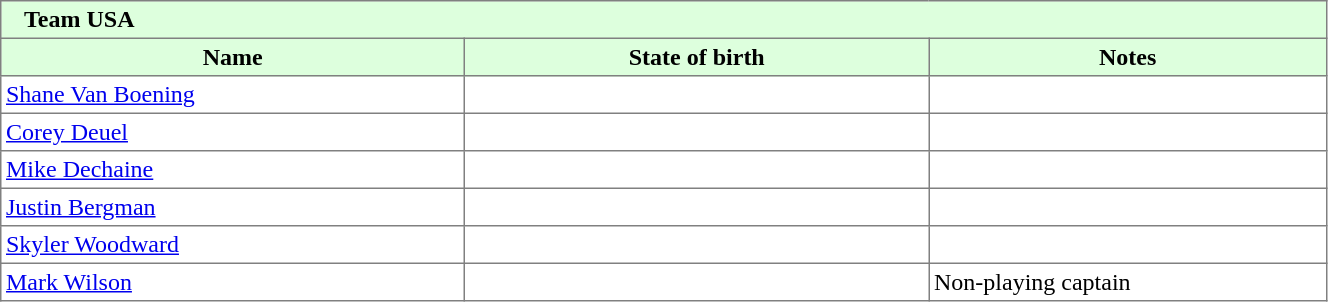<table border="1" cellpadding="3" width="70%" style="border-collapse: collapse;">
<tr bgcolor="#ddffdd">
<td colspan=3>   <strong>Team USA</strong></td>
</tr>
<tr bgcolor="#ddffdd">
<th width=35%>Name</th>
<th width=35%>State of birth</th>
<th width=30%%>Notes</th>
</tr>
<tr>
<td><a href='#'>Shane Van Boening</a></td>
<td></td>
<td></td>
</tr>
<tr>
<td><a href='#'>Corey Deuel</a></td>
<td></td>
<td></td>
</tr>
<tr>
<td><a href='#'>Mike Dechaine</a></td>
<td></td>
<td></td>
</tr>
<tr>
<td><a href='#'>Justin Bergman</a></td>
<td></td>
<td></td>
</tr>
<tr>
<td><a href='#'>Skyler Woodward</a></td>
<td></td>
<td></td>
</tr>
<tr>
<td><a href='#'>Mark Wilson</a></td>
<td></td>
<td>Non-playing captain</td>
</tr>
</table>
